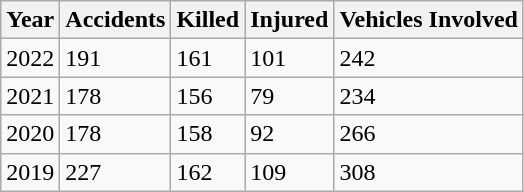<table class = "wikitable sortable">
<tr>
<th>Year</th>
<th>Accidents</th>
<th>Killed</th>
<th>Injured</th>
<th>Vehicles Involved</th>
</tr>
<tr>
<td>2022</td>
<td>191</td>
<td>161</td>
<td>101</td>
<td>242</td>
</tr>
<tr>
<td>2021</td>
<td>178</td>
<td>156</td>
<td>79</td>
<td>234</td>
</tr>
<tr>
<td>2020</td>
<td>178</td>
<td>158</td>
<td>92</td>
<td>266</td>
</tr>
<tr>
<td>2019</td>
<td>227</td>
<td>162</td>
<td>109</td>
<td>308</td>
</tr>
</table>
